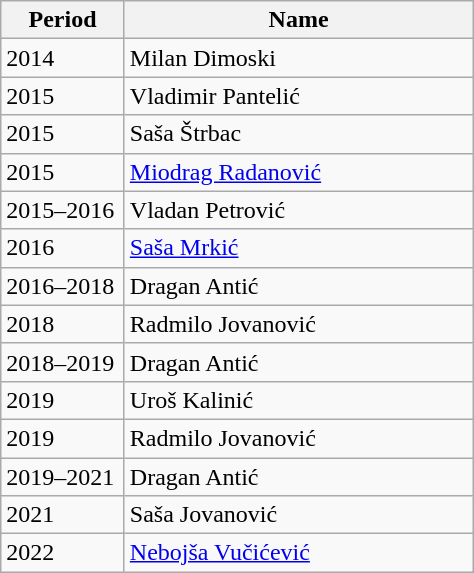<table class="wikitable">
<tr>
<th width="75">Period</th>
<th width="225">Name</th>
</tr>
<tr>
<td>2014</td>
<td> Milan Dimoski</td>
</tr>
<tr>
<td>2015</td>
<td> Vladimir Pantelić</td>
</tr>
<tr>
<td>2015</td>
<td> Saša Štrbac</td>
</tr>
<tr>
<td>2015</td>
<td> <a href='#'>Miodrag Radanović</a></td>
</tr>
<tr>
<td>2015–2016</td>
<td> Vladan Petrović</td>
</tr>
<tr>
<td>2016</td>
<td> <a href='#'>Saša Mrkić</a></td>
</tr>
<tr>
<td>2016–2018</td>
<td> Dragan Antić</td>
</tr>
<tr>
<td>2018</td>
<td> Radmilo Jovanović</td>
</tr>
<tr>
<td>2018–2019</td>
<td> Dragan Antić</td>
</tr>
<tr>
<td>2019</td>
<td> Uroš Kalinić</td>
</tr>
<tr>
<td>2019</td>
<td> Radmilo Jovanović</td>
</tr>
<tr>
<td>2019–2021</td>
<td> Dragan Antić</td>
</tr>
<tr>
<td>2021</td>
<td> Saša Jovanović</td>
</tr>
<tr>
<td>2022</td>
<td> <a href='#'>Nebojša Vučićević</a></td>
</tr>
</table>
